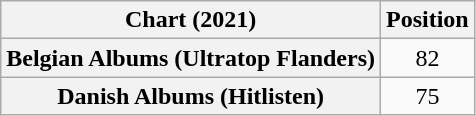<table class="wikitable sortable plainrowheaders" style="text-align:center">
<tr>
<th>Chart (2021)</th>
<th>Position</th>
</tr>
<tr>
<th scope="row">Belgian Albums (Ultratop Flanders)</th>
<td>82</td>
</tr>
<tr>
<th scope="row">Danish Albums (Hitlisten)</th>
<td>75</td>
</tr>
</table>
